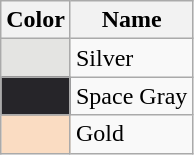<table class="wikitable">
<tr>
<th>Color</th>
<th>Name</th>
</tr>
<tr>
<td bgcolor="#E4E4E2"></td>
<td>Silver</td>
</tr>
<tr>
<td bgcolor="262529"></td>
<td>Space Gray</td>
</tr>
<tr>
<td bgcolor="#FADCC2"></td>
<td>Gold</td>
</tr>
</table>
